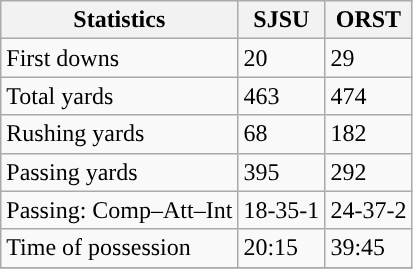<table class="wikitable" style="float: left;">
<tr>
<th>Statistics</th>
<th>SJSU</th>
<th>ORST</th>
</tr>
<tr>
<td>First downs</td>
<td>20</td>
<td>29</td>
</tr>
<tr>
<td>Total yards</td>
<td>463</td>
<td>474</td>
</tr>
<tr>
<td>Rushing yards</td>
<td>68</td>
<td>182</td>
</tr>
<tr>
<td>Passing yards</td>
<td>395</td>
<td>292</td>
</tr>
<tr>
<td>Passing: Comp–Att–Int</td>
<td>18-35-1</td>
<td>24-37-2</td>
</tr>
<tr>
<td>Time of possession</td>
<td>20:15</td>
<td>39:45</td>
</tr>
<tr>
</tr>
</table>
